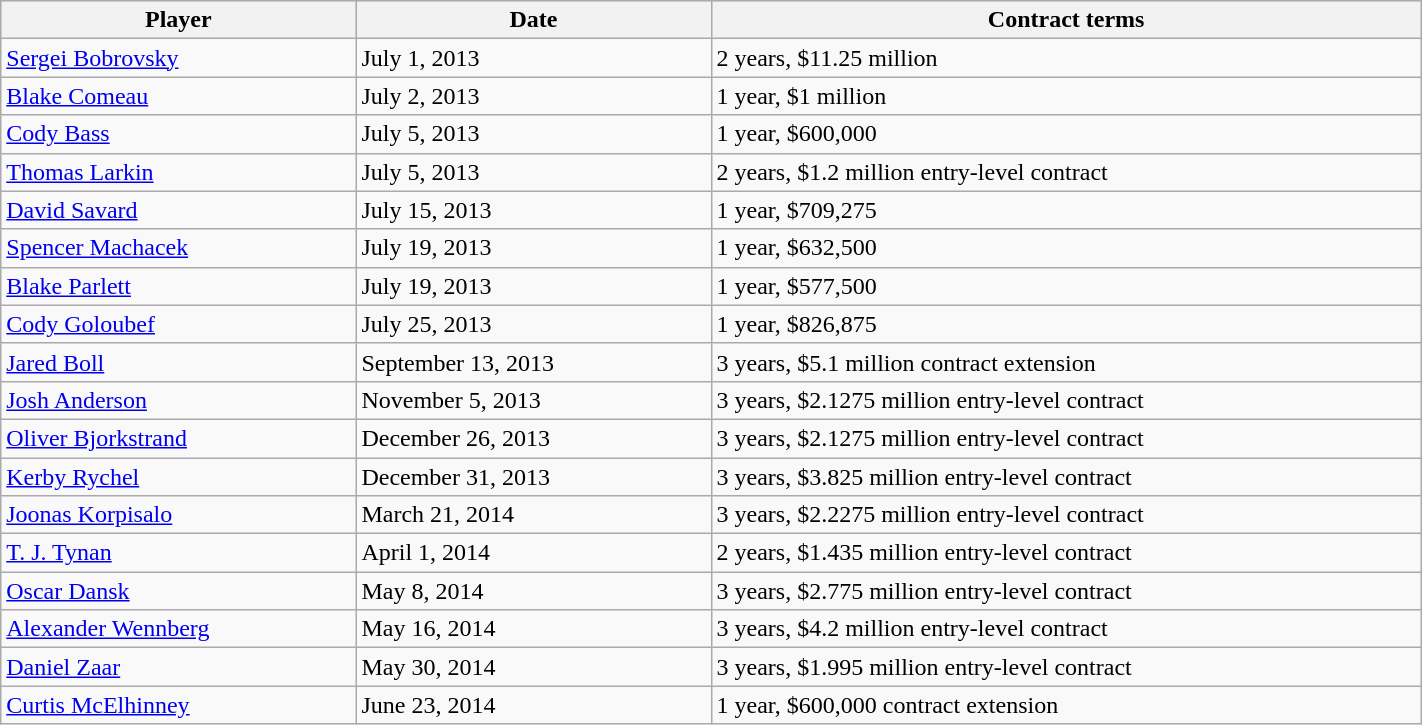<table class="wikitable" style="width:75%;">
<tr style="text-align:center; background:#ddd;">
<th style="width:25%;">Player</th>
<th style="width:25%;">Date</th>
<th style="width:50%;">Contract terms</th>
</tr>
<tr>
<td><a href='#'>Sergei Bobrovsky</a></td>
<td>July 1, 2013</td>
<td>2 years, $11.25 million</td>
</tr>
<tr>
<td><a href='#'>Blake Comeau</a></td>
<td>July 2, 2013</td>
<td>1 year, $1 million</td>
</tr>
<tr>
<td><a href='#'>Cody Bass</a></td>
<td>July 5, 2013</td>
<td>1 year, $600,000</td>
</tr>
<tr>
<td><a href='#'>Thomas Larkin</a></td>
<td>July 5, 2013</td>
<td>2 years, $1.2 million entry-level contract</td>
</tr>
<tr>
<td><a href='#'>David Savard</a></td>
<td>July 15, 2013</td>
<td>1 year, $709,275</td>
</tr>
<tr>
<td><a href='#'>Spencer Machacek</a></td>
<td>July 19, 2013</td>
<td>1 year, $632,500</td>
</tr>
<tr>
<td><a href='#'>Blake Parlett</a></td>
<td>July 19, 2013</td>
<td>1 year, $577,500</td>
</tr>
<tr>
<td><a href='#'>Cody Goloubef</a></td>
<td>July 25, 2013</td>
<td>1 year, $826,875</td>
</tr>
<tr>
<td><a href='#'>Jared Boll</a></td>
<td>September 13, 2013</td>
<td>3 years, $5.1 million contract extension</td>
</tr>
<tr>
<td><a href='#'>Josh Anderson</a></td>
<td>November 5, 2013</td>
<td>3 years, $2.1275 million entry-level contract</td>
</tr>
<tr>
<td><a href='#'>Oliver Bjorkstrand</a></td>
<td>December 26, 2013</td>
<td>3 years, $2.1275 million entry-level contract</td>
</tr>
<tr>
<td><a href='#'>Kerby Rychel</a></td>
<td>December 31, 2013</td>
<td>3 years, $3.825 million entry-level contract</td>
</tr>
<tr>
<td><a href='#'>Joonas Korpisalo</a></td>
<td>March 21, 2014</td>
<td>3 years, $2.2275 million entry-level contract</td>
</tr>
<tr>
<td><a href='#'>T. J. Tynan</a></td>
<td>April 1, 2014</td>
<td>2 years, $1.435 million entry-level contract</td>
</tr>
<tr>
<td><a href='#'>Oscar Dansk</a></td>
<td>May 8, 2014</td>
<td>3 years, $2.775 million entry-level contract</td>
</tr>
<tr>
<td><a href='#'>Alexander Wennberg</a></td>
<td>May 16, 2014</td>
<td>3 years, $4.2 million entry-level contract</td>
</tr>
<tr>
<td><a href='#'>Daniel Zaar</a></td>
<td>May 30, 2014</td>
<td>3 years, $1.995 million entry-level contract</td>
</tr>
<tr>
<td><a href='#'>Curtis McElhinney</a></td>
<td>June 23, 2014</td>
<td>1 year, $600,000 contract extension</td>
</tr>
</table>
